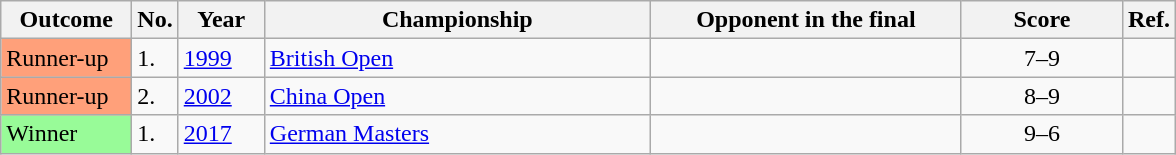<table class="sortable wikitable">
<tr>
<th width="80">Outcome</th>
<th width="20">No.</th>
<th width="50">Year</th>
<th width="250">Championship</th>
<th width="200">Opponent in the final</th>
<th width="100">Score</th>
<th width="20" class="unsortable">Ref.</th>
</tr>
<tr>
<td style="background:#ffa07a;">Runner-up</td>
<td>1.</td>
<td><a href='#'>1999</a></td>
<td><a href='#'>British Open</a></td>
<td> </td>
<td align="center">7–9</td>
<td align="center"></td>
</tr>
<tr>
<td style="background:#ffa07a;">Runner-up</td>
<td>2.</td>
<td><a href='#'>2002</a></td>
<td><a href='#'>China Open</a></td>
<td> </td>
<td align="center">8–9</td>
<td align="center"></td>
</tr>
<tr>
<td style="background:#98FB98">Winner</td>
<td>1.</td>
<td><a href='#'>2017</a></td>
<td><a href='#'>German Masters</a></td>
<td> </td>
<td align="center">9–6</td>
<td align="center"></td>
</tr>
</table>
